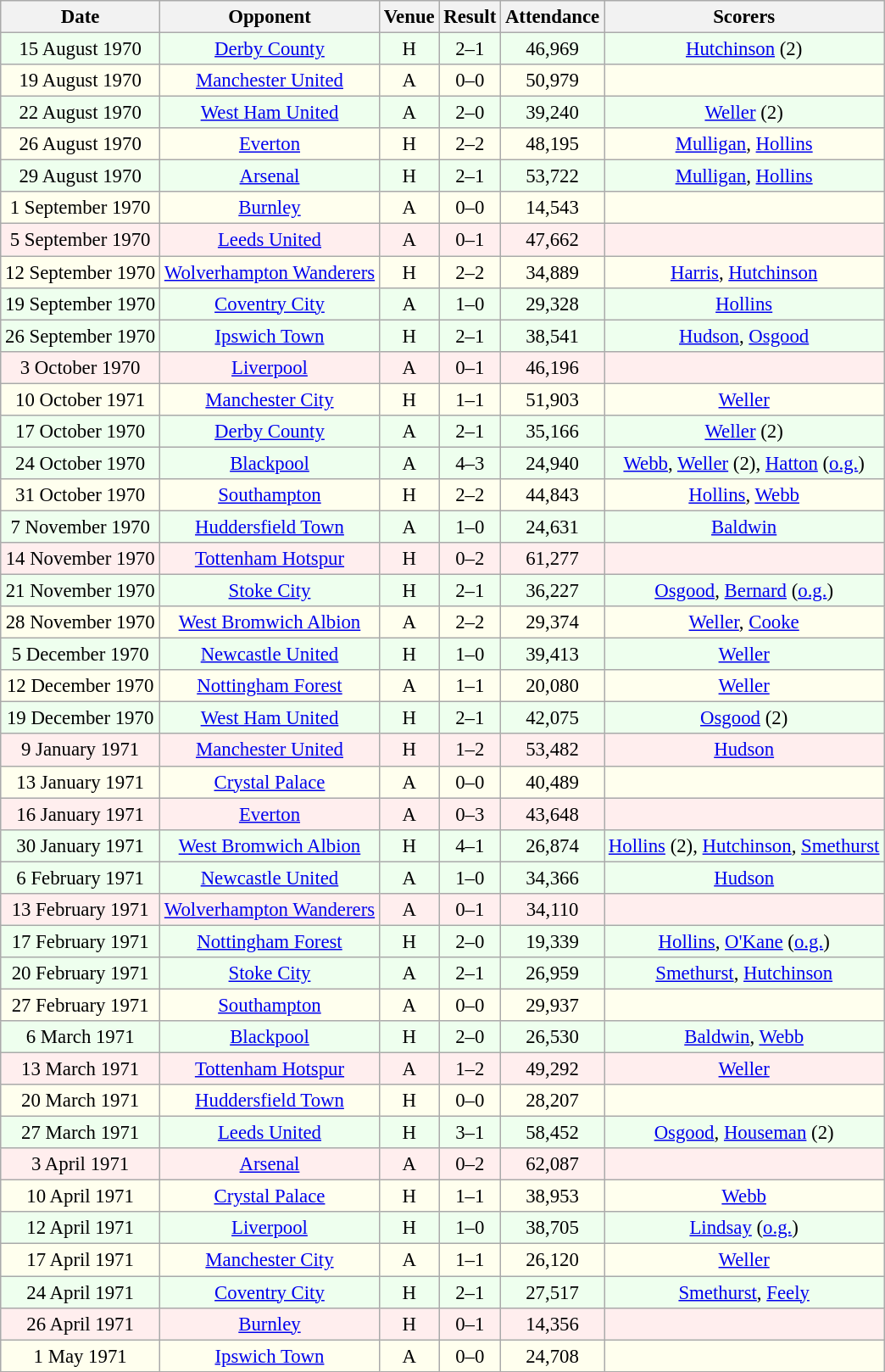<table class="wikitable sortable" style="font-size:95%; text-align:center">
<tr>
<th>Date</th>
<th>Opponent</th>
<th>Venue</th>
<th>Result</th>
<th>Attendance</th>
<th>Scorers</th>
</tr>
<tr bgcolor = "#EEFFEE">
<td>15 August 1970</td>
<td><a href='#'>Derby County</a></td>
<td>H</td>
<td>2–1</td>
<td>46,969</td>
<td><a href='#'>Hutchinson</a> (2)</td>
</tr>
<tr bgcolor = "#FFFFEE">
<td>19 August 1970</td>
<td><a href='#'>Manchester United</a></td>
<td>A</td>
<td>0–0</td>
<td>50,979</td>
<td></td>
</tr>
<tr bgcolor = "#EEFFEE">
<td>22 August 1970</td>
<td><a href='#'>West Ham United</a></td>
<td>A</td>
<td>2–0</td>
<td>39,240</td>
<td><a href='#'>Weller</a> (2)</td>
</tr>
<tr bgcolor = "#FFFFEE">
<td>26 August 1970</td>
<td><a href='#'>Everton</a></td>
<td>H</td>
<td>2–2</td>
<td>48,195</td>
<td><a href='#'>Mulligan</a>, <a href='#'>Hollins</a></td>
</tr>
<tr bgcolor = "#EEFFEE">
<td>29 August 1970</td>
<td><a href='#'>Arsenal</a></td>
<td>H</td>
<td>2–1</td>
<td>53,722</td>
<td><a href='#'>Mulligan</a>, <a href='#'>Hollins</a></td>
</tr>
<tr bgcolor = "#FFFFEE">
<td>1 September 1970</td>
<td><a href='#'>Burnley</a></td>
<td>A</td>
<td>0–0</td>
<td>14,543</td>
<td></td>
</tr>
<tr bgcolor = "#FFEEEE">
<td>5 September 1970</td>
<td><a href='#'>Leeds United</a></td>
<td>A</td>
<td>0–1</td>
<td>47,662</td>
<td></td>
</tr>
<tr bgcolor = "#FFFFEE">
<td>12 September 1970</td>
<td><a href='#'>Wolverhampton Wanderers</a></td>
<td>H</td>
<td>2–2</td>
<td>34,889</td>
<td><a href='#'>Harris</a>, <a href='#'>Hutchinson</a></td>
</tr>
<tr bgcolor = "#EEFFEE">
<td>19 September 1970</td>
<td><a href='#'>Coventry City</a></td>
<td>A</td>
<td>1–0</td>
<td>29,328</td>
<td><a href='#'>Hollins</a></td>
</tr>
<tr bgcolor = "#EEFFEE">
<td>26 September 1970</td>
<td><a href='#'>Ipswich Town</a></td>
<td>H</td>
<td>2–1</td>
<td>38,541</td>
<td><a href='#'>Hudson</a>, <a href='#'>Osgood</a></td>
</tr>
<tr bgcolor = "#FFEEEE">
<td>3 October 1970</td>
<td><a href='#'>Liverpool</a></td>
<td>A</td>
<td>0–1</td>
<td>46,196</td>
<td></td>
</tr>
<tr bgcolor = "#FFFFEE">
<td>10 October 1971</td>
<td><a href='#'>Manchester City</a></td>
<td>H</td>
<td>1–1</td>
<td>51,903</td>
<td><a href='#'>Weller</a></td>
</tr>
<tr bgcolor = "#EEFFEE">
<td>17 October 1970</td>
<td><a href='#'>Derby County</a></td>
<td>A</td>
<td>2–1</td>
<td>35,166</td>
<td><a href='#'>Weller</a> (2)</td>
</tr>
<tr bgcolor = "#EEFFEE">
<td>24 October 1970</td>
<td><a href='#'>Blackpool</a></td>
<td>A</td>
<td>4–3</td>
<td>24,940</td>
<td><a href='#'>Webb</a>, <a href='#'>Weller</a> (2), <a href='#'>Hatton</a> (<a href='#'>o.g.</a>)</td>
</tr>
<tr bgcolor = "#FFFFEE">
<td>31 October 1970</td>
<td><a href='#'>Southampton</a></td>
<td>H</td>
<td>2–2</td>
<td>44,843</td>
<td><a href='#'>Hollins</a>, <a href='#'>Webb</a></td>
</tr>
<tr bgcolor = "#EEFFEE">
<td>7 November 1970</td>
<td><a href='#'>Huddersfield Town</a></td>
<td>A</td>
<td>1–0</td>
<td>24,631</td>
<td><a href='#'>Baldwin</a></td>
</tr>
<tr bgcolor = "#FFEEEE">
<td>14 November 1970</td>
<td><a href='#'>Tottenham Hotspur</a></td>
<td>H</td>
<td>0–2</td>
<td>61,277</td>
<td></td>
</tr>
<tr bgcolor = "#EEFFEE">
<td>21 November 1970</td>
<td><a href='#'>Stoke City</a></td>
<td>H</td>
<td>2–1</td>
<td>36,227</td>
<td><a href='#'>Osgood</a>, <a href='#'>Bernard</a> (<a href='#'>o.g.</a>)</td>
</tr>
<tr bgcolor = "#FFFFEE">
<td>28 November 1970</td>
<td><a href='#'>West Bromwich Albion</a></td>
<td>A</td>
<td>2–2</td>
<td>29,374</td>
<td><a href='#'>Weller</a>, <a href='#'>Cooke</a></td>
</tr>
<tr bgcolor = "#EEFFEE">
<td>5 December 1970</td>
<td><a href='#'>Newcastle United</a></td>
<td>H</td>
<td>1–0</td>
<td>39,413</td>
<td><a href='#'>Weller</a></td>
</tr>
<tr bgcolor = "#FFFFEE">
<td>12 December 1970</td>
<td><a href='#'>Nottingham Forest</a></td>
<td>A</td>
<td>1–1</td>
<td>20,080</td>
<td><a href='#'>Weller</a></td>
</tr>
<tr bgcolor = "#EEFFEE">
<td>19 December 1970</td>
<td><a href='#'>West Ham United</a></td>
<td>H</td>
<td>2–1</td>
<td>42,075</td>
<td><a href='#'>Osgood</a> (2)</td>
</tr>
<tr bgcolor = "#FFEEEE">
<td>9 January 1971</td>
<td><a href='#'>Manchester United</a></td>
<td>H</td>
<td>1–2</td>
<td>53,482</td>
<td><a href='#'>Hudson</a></td>
</tr>
<tr bgcolor = "#FFFFEE">
<td>13 January 1971</td>
<td><a href='#'>Crystal Palace</a></td>
<td>A</td>
<td>0–0</td>
<td>40,489</td>
<td></td>
</tr>
<tr bgcolor = "#FFEEEE">
<td>16 January 1971</td>
<td><a href='#'>Everton</a></td>
<td>A</td>
<td>0–3</td>
<td>43,648</td>
<td></td>
</tr>
<tr bgcolor = "#EEFFEE">
<td>30 January 1971</td>
<td><a href='#'>West Bromwich Albion</a></td>
<td>H</td>
<td>4–1</td>
<td>26,874</td>
<td><a href='#'>Hollins</a> (2), <a href='#'>Hutchinson</a>, <a href='#'>Smethurst</a></td>
</tr>
<tr bgcolor = "#EEFFEE">
<td>6 February 1971</td>
<td><a href='#'>Newcastle United</a></td>
<td>A</td>
<td>1–0</td>
<td>34,366</td>
<td><a href='#'>Hudson</a></td>
</tr>
<tr bgcolor = "#FFEEEE">
<td>13 February 1971</td>
<td><a href='#'>Wolverhampton Wanderers</a></td>
<td>A</td>
<td>0–1</td>
<td>34,110</td>
<td></td>
</tr>
<tr bgcolor = "#EEFFEE">
<td>17 February 1971</td>
<td><a href='#'>Nottingham Forest</a></td>
<td>H</td>
<td>2–0</td>
<td>19,339</td>
<td><a href='#'>Hollins</a>, <a href='#'>O'Kane</a> (<a href='#'>o.g.</a>)</td>
</tr>
<tr bgcolor = "#EEFFEE">
<td>20 February 1971</td>
<td><a href='#'>Stoke City</a></td>
<td>A</td>
<td>2–1</td>
<td>26,959</td>
<td><a href='#'>Smethurst</a>, <a href='#'>Hutchinson</a></td>
</tr>
<tr bgcolor = "#FFFFEE">
<td>27 February 1971</td>
<td><a href='#'>Southampton</a></td>
<td>A</td>
<td>0–0</td>
<td>29,937</td>
<td></td>
</tr>
<tr bgcolor = "#EEFFEE">
<td>6 March 1971</td>
<td><a href='#'>Blackpool</a></td>
<td>H</td>
<td>2–0</td>
<td>26,530</td>
<td><a href='#'>Baldwin</a>, <a href='#'>Webb</a></td>
</tr>
<tr bgcolor = "#FFEEEE">
<td>13 March 1971</td>
<td><a href='#'>Tottenham Hotspur</a></td>
<td>A</td>
<td>1–2</td>
<td>49,292</td>
<td><a href='#'>Weller</a></td>
</tr>
<tr bgcolor = "#FFFFEE">
<td>20 March 1971</td>
<td><a href='#'>Huddersfield Town</a></td>
<td>H</td>
<td>0–0</td>
<td>28,207</td>
<td></td>
</tr>
<tr bgcolor = "#EEFFEE">
<td>27 March 1971</td>
<td><a href='#'>Leeds United</a></td>
<td>H</td>
<td>3–1</td>
<td>58,452</td>
<td><a href='#'>Osgood</a>, <a href='#'>Houseman</a> (2)</td>
</tr>
<tr bgcolor = "#FFEEEE">
<td>3 April 1971</td>
<td><a href='#'>Arsenal</a></td>
<td>A</td>
<td>0–2</td>
<td>62,087</td>
<td></td>
</tr>
<tr bgcolor = "#FFFFEE">
<td>10 April 1971</td>
<td><a href='#'>Crystal Palace</a></td>
<td>H</td>
<td>1–1</td>
<td>38,953</td>
<td><a href='#'>Webb</a></td>
</tr>
<tr bgcolor = "#EEFFEE">
<td>12 April 1971</td>
<td><a href='#'>Liverpool</a></td>
<td>H</td>
<td>1–0</td>
<td>38,705</td>
<td><a href='#'>Lindsay</a> (<a href='#'>o.g.</a>)</td>
</tr>
<tr bgcolor = "#FFFFEE">
<td>17 April 1971</td>
<td><a href='#'>Manchester City</a></td>
<td>A</td>
<td>1–1</td>
<td>26,120</td>
<td><a href='#'>Weller</a></td>
</tr>
<tr bgcolor = "#EEFFEE">
<td>24 April 1971</td>
<td><a href='#'>Coventry City</a></td>
<td>H</td>
<td>2–1</td>
<td>27,517</td>
<td><a href='#'>Smethurst</a>, <a href='#'>Feely</a></td>
</tr>
<tr bgcolor = "#FFEEEE">
<td>26 April 1971</td>
<td><a href='#'>Burnley</a></td>
<td>H</td>
<td>0–1</td>
<td>14,356</td>
<td></td>
</tr>
<tr bgcolor = "#FFFFEE">
<td>1 May 1971</td>
<td><a href='#'>Ipswich Town</a></td>
<td>A</td>
<td>0–0</td>
<td>24,708</td>
<td></td>
</tr>
</table>
